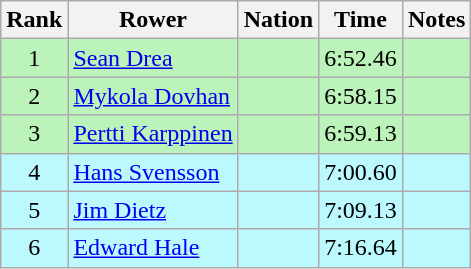<table class="wikitable sortable" style="text-align:center">
<tr>
<th>Rank</th>
<th>Rower</th>
<th>Nation</th>
<th>Time</th>
<th>Notes</th>
</tr>
<tr bgcolor=bbf3bb>
<td>1</td>
<td align=left><a href='#'>Sean Drea</a></td>
<td align=left></td>
<td>6:52.46</td>
<td></td>
</tr>
<tr bgcolor=bbf3bb>
<td>2</td>
<td align=left><a href='#'>Mykola Dovhan</a></td>
<td align=left></td>
<td>6:58.15</td>
<td></td>
</tr>
<tr bgcolor=bbf3bb>
<td>3</td>
<td align=left><a href='#'>Pertti Karppinen</a></td>
<td align=left></td>
<td>6:59.13</td>
<td></td>
</tr>
<tr bgcolor=bbf9ff>
<td>4</td>
<td align=left><a href='#'>Hans Svensson</a></td>
<td align=left></td>
<td>7:00.60</td>
<td></td>
</tr>
<tr bgcolor=bbf9ff>
<td>5</td>
<td align=left><a href='#'>Jim Dietz</a></td>
<td align=left></td>
<td>7:09.13</td>
<td></td>
</tr>
<tr bgcolor=bbf9ff>
<td>6</td>
<td align=left><a href='#'>Edward Hale</a></td>
<td align=left></td>
<td>7:16.64</td>
<td></td>
</tr>
</table>
